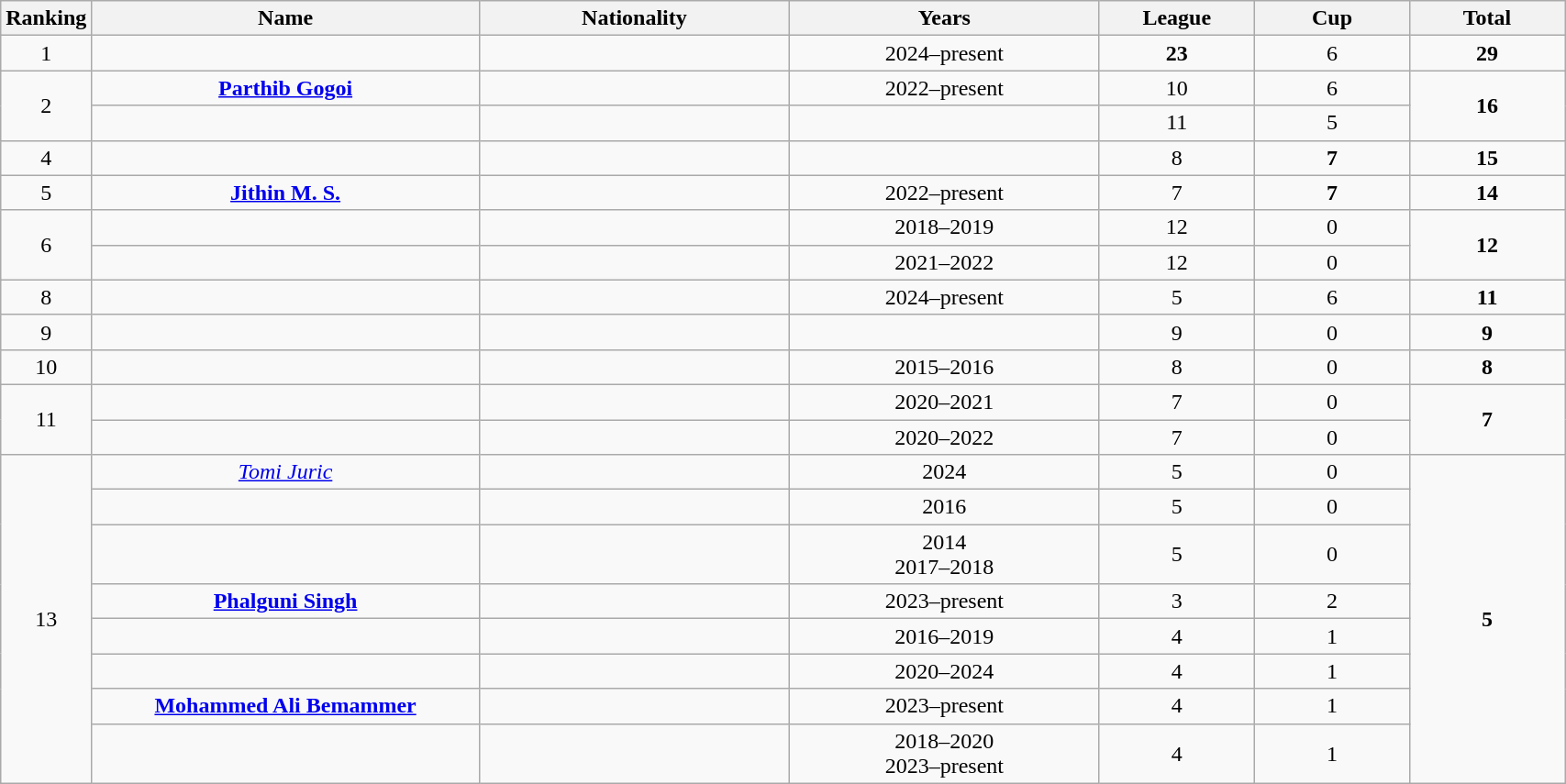<table class="wikitable sortable" style="text-align:center;width:90%">
<tr>
<th width="5%">Ranking</th>
<th width="25%">Name</th>
<th width="20%">Nationality</th>
<th width="20%">Years</th>
<th width="10%">League</th>
<th width="10%">Cup</th>
<th width="10%">Total</th>
</tr>
<tr>
<td>1</td>
<td><strong></strong></td>
<td></td>
<td>2024–present</td>
<td><strong>23</strong></td>
<td>6</td>
<td><strong>29</strong></td>
</tr>
<tr>
<td rowspan="2">2</td>
<td><strong><a href='#'>Parthib Gogoi</a></strong></td>
<td></td>
<td>2022–present</td>
<td>10</td>
<td>6</td>
<td rowspan="2"><strong>16</strong></td>
</tr>
<tr>
<td><strong></strong></td>
<td></td>
<td></td>
<td>11</td>
<td>5</td>
</tr>
<tr>
<td>4</td>
<td><em></em></td>
<td></td>
<td></td>
<td>8</td>
<td><strong>7</strong></td>
<td><strong>15</strong></td>
</tr>
<tr>
<td>5</td>
<td><a href='#'><strong>Jithin M. S.</strong></a></td>
<td></td>
<td>2022–present</td>
<td>7</td>
<td><strong>7</strong></td>
<td><strong>14</strong></td>
</tr>
<tr>
<td rowspan="2">6</td>
<td></td>
<td></td>
<td>2018–2019</td>
<td>12</td>
<td>0</td>
<td rowspan="2"><strong>12</strong></td>
</tr>
<tr>
<td><em></em></td>
<td></td>
<td>2021–2022</td>
<td>12</td>
<td>0</td>
</tr>
<tr>
<td>8</td>
<td><strong></strong></td>
<td></td>
<td>2024–present</td>
<td>5</td>
<td>6</td>
<td><strong>11</strong></td>
</tr>
<tr>
<td>9</td>
<td><em></em></td>
<td></td>
<td></td>
<td>9</td>
<td>0</td>
<td><strong>9</strong></td>
</tr>
<tr>
<td>10</td>
<td></td>
<td></td>
<td>2015–2016</td>
<td>8</td>
<td>0</td>
<td><strong>8</strong></td>
</tr>
<tr>
<td rowspan="2">11</td>
<td><em></em></td>
<td></td>
<td>2020–2021</td>
<td>7</td>
<td>0</td>
<td rowspan="2"><strong>7</strong></td>
</tr>
<tr>
<td><em></em></td>
<td></td>
<td>2020–2022</td>
<td>7</td>
<td>0</td>
</tr>
<tr>
<td rowspan="8">13</td>
<td><a href='#'><em>Tomi Juric</em></a></td>
<td></td>
<td>2024</td>
<td>5</td>
<td>0</td>
<td rowspan="8"><strong>5</strong></td>
</tr>
<tr>
<td></td>
<td></td>
<td>2016</td>
<td>5</td>
<td>0</td>
</tr>
<tr>
<td><em></em></td>
<td></td>
<td>2014<br>2017–2018</td>
<td>5</td>
<td>0</td>
</tr>
<tr>
<td><a href='#'><strong>Phalguni Singh</strong></a></td>
<td></td>
<td>2023–present</td>
<td>3</td>
<td>2</td>
</tr>
<tr>
<td><em></em></td>
<td></td>
<td>2016–2019</td>
<td>4</td>
<td>1</td>
</tr>
<tr>
<td><em></em></td>
<td></td>
<td>2020–2024</td>
<td>4</td>
<td>1</td>
</tr>
<tr>
<td><a href='#'><strong>Mohammed Ali Bemammer</strong></a></td>
<td></td>
<td>2023–present</td>
<td>4</td>
<td>1</td>
</tr>
<tr>
<td><strong></strong></td>
<td></td>
<td>2018–2020<br>2023–present</td>
<td>4</td>
<td>1</td>
</tr>
</table>
